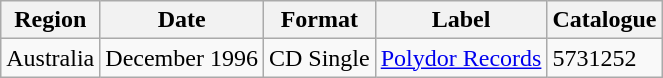<table class=wikitable>
<tr>
<th>Region</th>
<th>Date</th>
<th>Format</th>
<th>Label</th>
<th>Catalogue</th>
</tr>
<tr>
<td>Australia</td>
<td>December 1996</td>
<td>CD Single</td>
<td><a href='#'>Polydor Records</a></td>
<td>5731252</td>
</tr>
</table>
